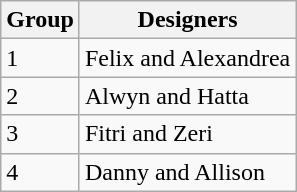<table class="wikitable">
<tr>
<th>Group</th>
<th>Designers</th>
</tr>
<tr>
<td>1</td>
<td>Felix and Alexandrea</td>
</tr>
<tr>
<td>2</td>
<td>Alwyn and Hatta</td>
</tr>
<tr>
<td>3</td>
<td>Fitri and Zeri</td>
</tr>
<tr>
<td>4</td>
<td>Danny and Allison</td>
</tr>
</table>
